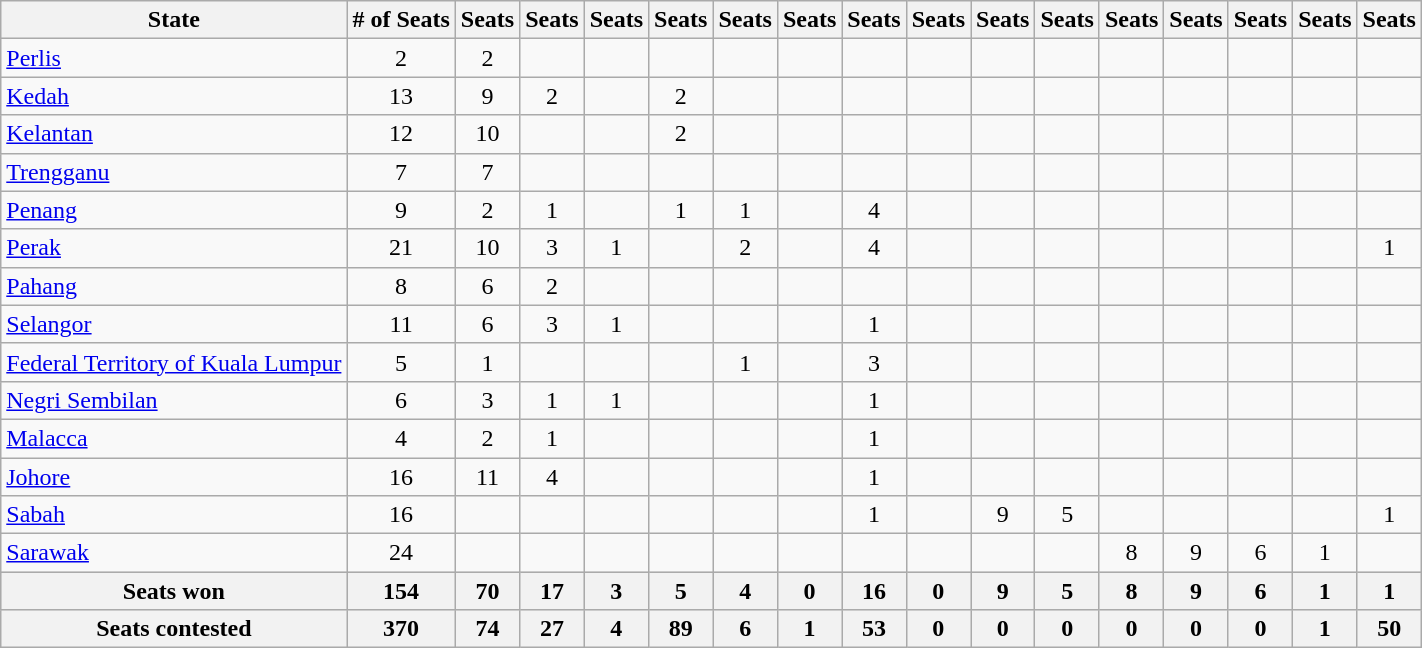<table class="wikitable sortable" style="text-align:center">
<tr>
<th>State</th>
<th># of Seats</th>
<th> Seats</th>
<th> Seats</th>
<th> Seats</th>
<th> Seats</th>
<th> Seats</th>
<th> Seats</th>
<th> Seats</th>
<th> Seats</th>
<th> Seats</th>
<th> Seats</th>
<th> Seats</th>
<th> Seats</th>
<th> Seats</th>
<th> Seats</th>
<th> Seats</th>
</tr>
<tr>
<td style="text-align:left"> <a href='#'>Perlis</a></td>
<td>2</td>
<td>2</td>
<td></td>
<td></td>
<td></td>
<td></td>
<td></td>
<td></td>
<td></td>
<td></td>
<td></td>
<td></td>
<td></td>
<td></td>
<td></td>
<td></td>
</tr>
<tr>
<td style="text-align:left"> <a href='#'>Kedah</a></td>
<td>13</td>
<td>9</td>
<td>2</td>
<td></td>
<td>2</td>
<td></td>
<td></td>
<td></td>
<td></td>
<td></td>
<td></td>
<td></td>
<td></td>
<td></td>
<td></td>
<td></td>
</tr>
<tr>
<td style="text-align:left"> <a href='#'>Kelantan</a></td>
<td>12</td>
<td>10</td>
<td></td>
<td></td>
<td>2</td>
<td></td>
<td></td>
<td></td>
<td></td>
<td></td>
<td></td>
<td></td>
<td></td>
<td></td>
<td></td>
<td></td>
</tr>
<tr>
<td style="text-align:left"> <a href='#'>Trengganu</a></td>
<td>7</td>
<td>7</td>
<td></td>
<td></td>
<td></td>
<td></td>
<td></td>
<td></td>
<td></td>
<td></td>
<td></td>
<td></td>
<td></td>
<td></td>
<td></td>
<td></td>
</tr>
<tr>
<td style="text-align:left"> <a href='#'>Penang</a></td>
<td>9</td>
<td>2</td>
<td>1</td>
<td></td>
<td>1</td>
<td>1</td>
<td></td>
<td>4</td>
<td></td>
<td></td>
<td></td>
<td></td>
<td></td>
<td></td>
<td></td>
<td></td>
</tr>
<tr>
<td style="text-align:left"> <a href='#'>Perak</a></td>
<td>21</td>
<td>10</td>
<td>3</td>
<td>1</td>
<td></td>
<td>2</td>
<td></td>
<td>4</td>
<td></td>
<td></td>
<td></td>
<td></td>
<td></td>
<td></td>
<td></td>
<td>1</td>
</tr>
<tr>
<td style="text-align:left"> <a href='#'>Pahang</a></td>
<td>8</td>
<td>6</td>
<td>2</td>
<td></td>
<td></td>
<td></td>
<td></td>
<td></td>
<td></td>
<td></td>
<td></td>
<td></td>
<td></td>
<td></td>
<td></td>
<td></td>
</tr>
<tr>
<td style="text-align:left"> <a href='#'>Selangor</a></td>
<td>11</td>
<td>6</td>
<td>3</td>
<td>1</td>
<td></td>
<td></td>
<td></td>
<td>1</td>
<td></td>
<td></td>
<td></td>
<td></td>
<td></td>
<td></td>
<td></td>
<td></td>
</tr>
<tr>
<td style="text-align:left"> <a href='#'>Federal Territory of Kuala Lumpur</a></td>
<td>5</td>
<td>1</td>
<td></td>
<td></td>
<td></td>
<td>1</td>
<td></td>
<td>3</td>
<td></td>
<td></td>
<td></td>
<td></td>
<td></td>
<td></td>
<td></td>
<td></td>
</tr>
<tr>
<td style="text-align:left"> <a href='#'>Negri Sembilan</a></td>
<td>6</td>
<td>3</td>
<td>1</td>
<td>1</td>
<td></td>
<td></td>
<td></td>
<td>1</td>
<td></td>
<td></td>
<td></td>
<td></td>
<td></td>
<td></td>
<td></td>
<td></td>
</tr>
<tr>
<td style="text-align:left"> <a href='#'>Malacca</a></td>
<td>4</td>
<td>2</td>
<td>1</td>
<td></td>
<td></td>
<td></td>
<td></td>
<td>1</td>
<td></td>
<td></td>
<td></td>
<td></td>
<td></td>
<td></td>
<td></td>
<td></td>
</tr>
<tr>
<td style="text-align:left"> <a href='#'>Johore</a></td>
<td>16</td>
<td>11</td>
<td>4</td>
<td></td>
<td></td>
<td></td>
<td></td>
<td>1</td>
<td></td>
<td></td>
<td></td>
<td></td>
<td></td>
<td></td>
<td></td>
<td></td>
</tr>
<tr>
<td style="text-align:left"> <a href='#'>Sabah</a></td>
<td>16</td>
<td></td>
<td></td>
<td></td>
<td></td>
<td></td>
<td></td>
<td>1</td>
<td></td>
<td>9</td>
<td>5</td>
<td></td>
<td></td>
<td></td>
<td></td>
<td>1</td>
</tr>
<tr>
<td style="text-align:left"> <a href='#'>Sarawak</a></td>
<td>24</td>
<td></td>
<td></td>
<td></td>
<td></td>
<td></td>
<td></td>
<td></td>
<td></td>
<td></td>
<td></td>
<td>8</td>
<td>9</td>
<td>6</td>
<td>1</td>
<td></td>
</tr>
<tr class="sortbottom" style="background:lightgrey;">
<th>Seats won</th>
<th>154</th>
<th>70</th>
<th>17</th>
<th>3</th>
<th>5</th>
<th>4</th>
<th>0</th>
<th>16</th>
<th>0</th>
<th>9</th>
<th>5</th>
<th>8</th>
<th>9</th>
<th>6</th>
<th>1</th>
<th>1</th>
</tr>
<tr>
<th>Seats contested</th>
<th>370</th>
<th>74</th>
<th>27</th>
<th>4</th>
<th>89</th>
<th>6</th>
<th>1</th>
<th>53</th>
<th>0</th>
<th>0</th>
<th>0</th>
<th>0</th>
<th>0</th>
<th>0</th>
<th>1</th>
<th>50</th>
</tr>
</table>
